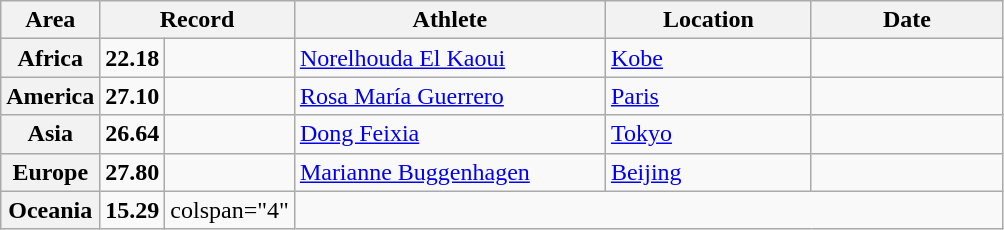<table class="wikitable">
<tr>
<th width="45">Area</th>
<th width="80" colspan="2">Record</th>
<th width="200">Athlete</th>
<th width="130">Location</th>
<th width="120">Date</th>
</tr>
<tr>
<th>Africa</th>
<td align="center"><strong>22.18</strong></td>
<td align="center"></td>
<td> <a href='#'>Norelhouda El Kaoui</a></td>
<td> <a href='#'>Kobe</a></td>
<td align="right"></td>
</tr>
<tr>
<th>America</th>
<td align="center"><strong>27.10</strong></td>
<td align="center"></td>
<td> <a href='#'>Rosa María Guerrero</a></td>
<td> <a href='#'>Paris</a></td>
<td align="right"></td>
</tr>
<tr>
<th>Asia</th>
<td align="center"><strong>26.64</strong></td>
<td align="center"></td>
<td> <a href='#'>Dong Feixia</a></td>
<td> <a href='#'>Tokyo</a></td>
<td align="right"></td>
</tr>
<tr>
<th>Europe</th>
<td align="center"><strong>27.80</strong></td>
<td align="center"><strong></strong></td>
<td> <a href='#'>Marianne Buggenhagen</a></td>
<td> <a href='#'>Beijing</a></td>
<td align="right"></td>
</tr>
<tr>
<th>Oceania</th>
<td align="center"><strong>15.29</strong></td>
<td>colspan="4" </td>
</tr>
</table>
